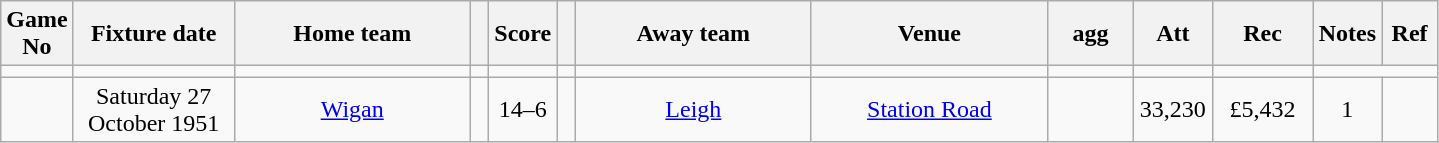<table class="wikitable" style="text-align:center;">
<tr>
<th width=20 abbr="No">Game No</th>
<th width=100 abbr="Date">Fixture date</th>
<th width=150 abbr="Home team">Home team</th>
<th width=5 abbr="space"></th>
<th width=20 abbr="Score">Score</th>
<th width=5 abbr="space"></th>
<th width=150 abbr="Away team">Away team</th>
<th width=150 abbr="Venue">Venue</th>
<th width=50 abbr="agg">agg</th>
<th width=45 abbr="Att">Att</th>
<th width=60 abbr="Rec">Rec</th>
<th width=20 abbr="Notes">Notes</th>
<th width=30 abbr="Ref">Ref</th>
</tr>
<tr>
<td></td>
<td></td>
<td></td>
<td></td>
<td></td>
<td></td>
<td></td>
<td></td>
<td></td>
<td></td>
<td></td>
</tr>
<tr>
<td></td>
<td>Saturday 27 October 1951</td>
<td><a href='#'>Wigan</a></td>
<td></td>
<td>14–6</td>
<td></td>
<td><a href='#'>Leigh</a></td>
<td><a href='#'>Station Road</a></td>
<td></td>
<td>33,230</td>
<td>£5,432</td>
<td>1</td>
<td></td>
</tr>
</table>
